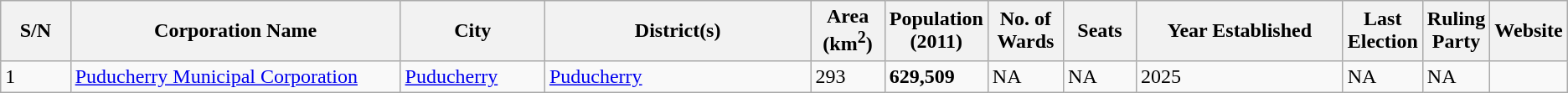<table class="wikitable sortable">
<tr>
<th style="width:05%;">S/N</th>
<th style="width:25%;">Corporation Name</th>
<th style="width:10%;">City</th>
<th style="width:20%;">District(s)</th>
<th style="width:05%;">Area (km<sup>2</sup>)</th>
<th style="width:05%;">Population (2011)</th>
<th style="width:05%;">No. of Wards<br><noinclude></th>
<th style="width:05%;">Seats</noinclude></th>
<th style="width:15%;">Year Established</th>
<th style="width:10%;">Last Election</th>
<th style="width:10%;">Ruling Party</th>
<th style="width:05%;">Website<br><onlyinclude></th>
</tr>
<tr>
<td>1</td>
<td><a href='#'>Puducherry Municipal Corporation</a></td>
<td><a href='#'>Puducherry</a></td>
<td><a href='#'>Puducherry</a></td>
<td>293</td>
<td><strong>629,509</strong></td>
<td>NA<br><noinclude></td>
<td>NA</noinclude></td>
<td>2025</td>
<td>NA</td>
<td>NA</td>
<td><br></onlyinclude></td>
</tr>
</table>
